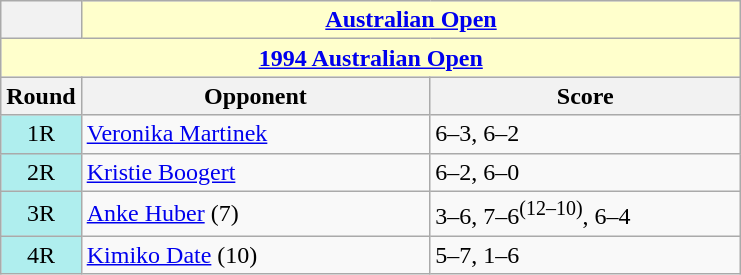<table class="wikitable collapsible collapsed">
<tr>
<th></th>
<th colspan=2 style="background:#ffc;"><a href='#'>Australian Open</a></th>
</tr>
<tr>
<th colspan=3 style="background:#ffc;"><a href='#'>1994 Australian Open</a></th>
</tr>
<tr>
<th>Round</th>
<th width=225>Opponent</th>
<th width=200>Score</th>
</tr>
<tr>
<td style="text-align:center; background:#afeeee;">1R</td>
<td> <a href='#'>Veronika Martinek</a></td>
<td>6–3, 6–2</td>
</tr>
<tr>
<td style="text-align:center; background:#afeeee;">2R</td>
<td> <a href='#'>Kristie Boogert</a></td>
<td>6–2, 6–0</td>
</tr>
<tr>
<td style="text-align:center; background:#afeeee;">3R</td>
<td> <a href='#'>Anke Huber</a> (7)</td>
<td>3–6, 7–6<sup>(12–10)</sup>, 6–4</td>
</tr>
<tr>
<td style="text-align:center; background:#afeeee;">4R</td>
<td> <a href='#'>Kimiko Date</a> (10)</td>
<td>5–7, 1–6</td>
</tr>
</table>
